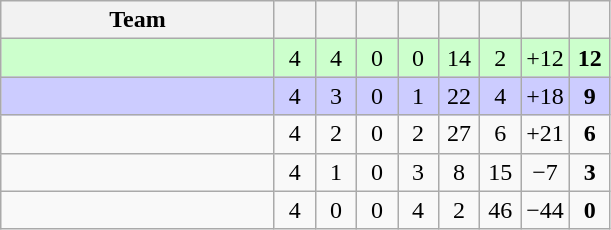<table class="wikitable" style="text-align:center">
<tr>
<th width=175>Team</th>
<th style="width:20px;" abbr="Played"></th>
<th style="width:20px;" abbr="Won"></th>
<th style="width:20px;" abbr="Drawn"></th>
<th style="width:20px;" abbr="Lost"></th>
<th style="width:20px;" abbr="Goals for"></th>
<th style="width:20px;" abbr="Goals against"></th>
<th style="width:20px;" abbr="Goal difference"></th>
<th style="width:20px;" abbr="Points"></th>
</tr>
<tr bgcolor=ccffcc>
<td align="left"></td>
<td>4</td>
<td>4</td>
<td>0</td>
<td>0</td>
<td>14</td>
<td>2</td>
<td>+12</td>
<td><strong>12</strong></td>
</tr>
<tr bgcolor=ccccff>
<td align="left"></td>
<td>4</td>
<td>3</td>
<td>0</td>
<td>1</td>
<td>22</td>
<td>4</td>
<td>+18</td>
<td><strong>9</strong></td>
</tr>
<tr bgcolor=>
<td align="left"></td>
<td>4</td>
<td>2</td>
<td>0</td>
<td>2</td>
<td>27</td>
<td>6</td>
<td>+21</td>
<td><strong>6</strong></td>
</tr>
<tr bgcolor=>
<td align="left"></td>
<td>4</td>
<td>1</td>
<td>0</td>
<td>3</td>
<td>8</td>
<td>15</td>
<td>−7</td>
<td><strong>3</strong></td>
</tr>
<tr bgcolor=>
<td align="left"></td>
<td>4</td>
<td>0</td>
<td>0</td>
<td>4</td>
<td>2</td>
<td>46</td>
<td>−44</td>
<td><strong>0</strong></td>
</tr>
</table>
